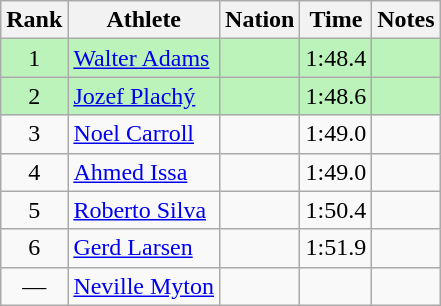<table class="wikitable sortable" style="text-align:center">
<tr>
<th>Rank</th>
<th>Athlete</th>
<th>Nation</th>
<th>Time</th>
<th>Notes</th>
</tr>
<tr bgcolor=bbf3bb>
<td>1</td>
<td align=left><a href='#'>Walter Adams</a></td>
<td align=left></td>
<td>1:48.4</td>
<td></td>
</tr>
<tr bgcolor=bbf3bb>
<td>2</td>
<td align=left><a href='#'>Jozef Plachý</a></td>
<td align=left></td>
<td>1:48.6</td>
<td></td>
</tr>
<tr>
<td>3</td>
<td align=left><a href='#'>Noel Carroll</a></td>
<td align=left></td>
<td>1:49.0</td>
<td></td>
</tr>
<tr>
<td>4</td>
<td align=left><a href='#'>Ahmed Issa</a></td>
<td align=left></td>
<td>1:49.0</td>
<td></td>
</tr>
<tr>
<td>5</td>
<td align=left><a href='#'>Roberto Silva</a></td>
<td align=left></td>
<td>1:50.4</td>
<td></td>
</tr>
<tr>
<td>6</td>
<td align=left><a href='#'>Gerd Larsen</a></td>
<td align=left></td>
<td>1:51.9</td>
<td></td>
</tr>
<tr>
<td data-sort-value=7>—</td>
<td align=left><a href='#'>Neville Myton</a></td>
<td align=left></td>
<td></td>
<td></td>
</tr>
</table>
